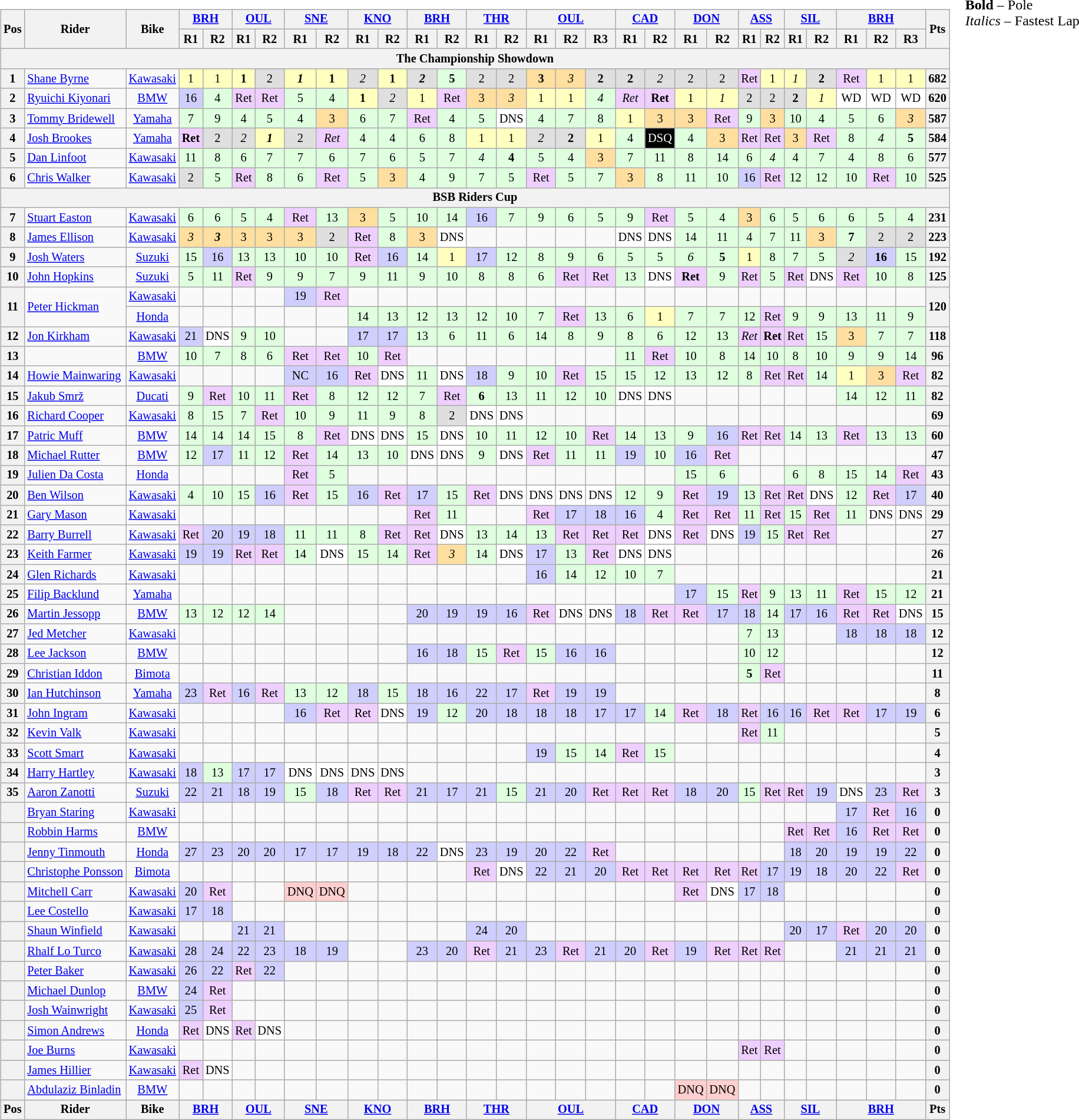<table>
<tr>
<td><br><table class="wikitable" style="font-size: 85%; text-align: center;">
<tr valign="top">
<th valign="middle" rowspan=2>Pos</th>
<th valign="middle" rowspan=2>Rider</th>
<th valign="middle" rowspan=2>Bike</th>
<th colspan=2><a href='#'>BRH</a><br></th>
<th colspan=2><a href='#'>OUL</a><br></th>
<th colspan=2><a href='#'>SNE</a><br></th>
<th colspan=2><a href='#'>KNO</a><br></th>
<th colspan=2><a href='#'>BRH</a><br></th>
<th colspan=2><a href='#'>THR</a><br></th>
<th colspan=3><a href='#'>OUL</a><br></th>
<th colspan=2><a href='#'>CAD</a><br></th>
<th colspan=2><a href='#'>DON</a><br></th>
<th colspan=2><a href='#'>ASS</a><br></th>
<th colspan=2><a href='#'>SIL</a><br></th>
<th colspan=3><a href='#'>BRH</a><br></th>
<th valign="middle" rowspan=2>Pts</th>
</tr>
<tr>
<th>R1</th>
<th>R2</th>
<th>R1</th>
<th>R2</th>
<th>R1</th>
<th>R2</th>
<th>R1</th>
<th>R2</th>
<th>R1</th>
<th>R2</th>
<th>R1</th>
<th>R2</th>
<th>R1</th>
<th>R2</th>
<th>R3</th>
<th>R1</th>
<th>R2</th>
<th>R1</th>
<th>R2</th>
<th>R1</th>
<th>R2</th>
<th>R1</th>
<th>R2</th>
<th>R1</th>
<th>R2</th>
<th>R3</th>
</tr>
<tr>
<th colspan=30>The Championship Showdown</th>
</tr>
<tr>
<th>1</th>
<td align="left"> <a href='#'>Shane Byrne</a></td>
<td><a href='#'>Kawasaki</a></td>
<td style="background:#ffffbf;">1</td>
<td style="background:#ffffbf;">1</td>
<td style="background:#ffffbf;"><strong>1</strong></td>
<td style="background:#dfdfdf;">2</td>
<td style="background:#ffffbf;"><strong><em>1</em></strong></td>
<td style="background:#ffffbf;"><strong>1</strong></td>
<td style="background:#dfdfdf;"><em>2</em></td>
<td style="background:#ffffbf;"><strong>1</strong></td>
<td style="background:#dfdfdf;"><strong><em>2</em></strong></td>
<td style="background:#dfffdf;"><strong>5</strong></td>
<td style="background:#dfdfdf;">2</td>
<td style="background:#dfdfdf;">2</td>
<td style="background:#ffdf9f;"><strong>3</strong></td>
<td style="background:#ffdf9f;"><em>3</em></td>
<td style="background:#dfdfdf;"><strong>2</strong></td>
<td style="background:#dfdfdf;"><strong>2</strong></td>
<td style="background:#dfdfdf;"><em>2</em></td>
<td style="background:#dfdfdf;">2</td>
<td style="background:#dfdfdf;">2</td>
<td style="background:#efcfff;">Ret</td>
<td style="background:#ffffbf;">1</td>
<td style="background:#ffffbf;"><em>1</em></td>
<td style="background:#dfdfdf;"><strong>2</strong></td>
<td style="background:#efcfff;">Ret</td>
<td style="background:#ffffbf;">1</td>
<td style="background:#ffffbf;">1</td>
<th>682</th>
</tr>
<tr>
<th>2</th>
<td align="left"> <a href='#'>Ryuichi Kiyonari</a></td>
<td><a href='#'>BMW</a></td>
<td style="background:#cfcfff;">16</td>
<td style="background:#dfffdf;">4</td>
<td style="background:#efcfff;">Ret</td>
<td style="background:#efcfff;">Ret</td>
<td style="background:#dfffdf;">5</td>
<td style="background:#dfffdf;">4</td>
<td style="background:#ffffbf;"><strong>1</strong></td>
<td style="background:#dfdfdf;"><em>2</em></td>
<td style="background:#ffffbf;">1</td>
<td style="background:#efcfff;">Ret</td>
<td style="background:#ffdf9f;">3</td>
<td style="background:#ffdf9f;"><em>3</em></td>
<td style="background:#ffffbf;">1</td>
<td style="background:#ffffbf;">1</td>
<td style="background:#dfffdf;"><em>4</em></td>
<td style="background:#efcfff;"><em>Ret</em></td>
<td style="background:#efcfff;"><strong>Ret</strong></td>
<td style="background:#ffffbf;">1</td>
<td style="background:#ffffbf;"><em>1</em></td>
<td style="background:#dfdfdf;">2</td>
<td style="background:#dfdfdf;">2</td>
<td style="background:#dfdfdf;"><strong>2</strong></td>
<td style="background:#ffffbf;"><em>1</em></td>
<td style="background:#ffffff;">WD</td>
<td style="background:#ffffff;">WD</td>
<td style="background:#ffffff;">WD</td>
<th>620</th>
</tr>
<tr>
<th>3</th>
<td align="left"> <a href='#'>Tommy Bridewell</a></td>
<td><a href='#'>Yamaha</a></td>
<td style="background:#dfffdf;">7</td>
<td style="background:#dfffdf;">9</td>
<td style="background:#dfffdf;">4</td>
<td style="background:#dfffdf;">5</td>
<td style="background:#dfffdf;">4</td>
<td style="background:#ffdf9f;">3</td>
<td style="background:#dfffdf;">6</td>
<td style="background:#dfffdf;">7</td>
<td style="background:#efcfff;">Ret</td>
<td style="background:#dfffdf;">4</td>
<td style="background:#dfffdf;">5</td>
<td style="background:#ffffff;">DNS</td>
<td style="background:#dfffdf;">4</td>
<td style="background:#dfffdf;">7</td>
<td style="background:#dfffdf;">8</td>
<td style="background:#ffffbf;">1</td>
<td style="background:#ffdf9f;">3</td>
<td style="background:#ffdf9f;">3</td>
<td style="background:#efcfff;">Ret</td>
<td style="background:#dfffdf;">9</td>
<td style="background:#ffdf9f;">3</td>
<td style="background:#dfffdf;">10</td>
<td style="background:#dfffdf;">4</td>
<td style="background:#dfffdf;">5</td>
<td style="background:#dfffdf;">6</td>
<td style="background:#ffdf9f;"><em>3</em></td>
<th>587</th>
</tr>
<tr>
<th>4</th>
<td align="left"> <a href='#'>Josh Brookes</a></td>
<td><a href='#'>Yamaha</a></td>
<td style="background:#efcfff;"><strong>Ret</strong></td>
<td style="background:#dfdfdf;">2</td>
<td style="background:#dfdfdf;"><em>2</em></td>
<td style="background:#ffffbf;"><strong><em>1</em></strong></td>
<td style="background:#dfdfdf;">2</td>
<td style="background:#efcfff;"><em>Ret</em></td>
<td style="background:#dfffdf;">4</td>
<td style="background:#dfffdf;">4</td>
<td style="background:#dfffdf;">6</td>
<td style="background:#dfffdf;">8</td>
<td style="background:#ffffbf;">1</td>
<td style="background:#ffffbf;">1</td>
<td style="background:#dfdfdf;"><em>2</em></td>
<td style="background:#dfdfdf;"><strong>2</strong></td>
<td style="background:#ffffbf;">1</td>
<td style="background:#dfffdf;">4</td>
<td style="background:#000000; color:white;">DSQ</td>
<td style="background:#dfffdf;">4</td>
<td style="background:#ffdf9f;">3</td>
<td style="background:#efcfff;">Ret</td>
<td style="background:#efcfff;">Ret</td>
<td style="background:#ffdf9f;">3</td>
<td style="background:#efcfff;">Ret</td>
<td style="background:#dfffdf;">8</td>
<td style="background:#dfffdf;"><em>4</em></td>
<td style="background:#dfffdf;"><strong>5</strong></td>
<th>584</th>
</tr>
<tr>
<th>5</th>
<td align="left"> <a href='#'>Dan Linfoot</a></td>
<td><a href='#'>Kawasaki</a></td>
<td style="background:#dfffdf;">11</td>
<td style="background:#dfffdf;">8</td>
<td style="background:#dfffdf;">6</td>
<td style="background:#dfffdf;">7</td>
<td style="background:#dfffdf;">7</td>
<td style="background:#dfffdf;">6</td>
<td style="background:#dfffdf;">7</td>
<td style="background:#dfffdf;">6</td>
<td style="background:#dfffdf;">5</td>
<td style="background:#dfffdf;">7</td>
<td style="background:#dfffdf;"><em>4</em></td>
<td style="background:#dfffdf;"><strong>4</strong></td>
<td style="background:#dfffdf;">5</td>
<td style="background:#dfffdf;">4</td>
<td style="background:#ffdf9f;">3</td>
<td style="background:#dfffdf;">7</td>
<td style="background:#dfffdf;">11</td>
<td style="background:#dfffdf;">8</td>
<td style="background:#dfffdf;">14</td>
<td style="background:#dfffdf;">6</td>
<td style="background:#dfffdf;"><em>4</em></td>
<td style="background:#dfffdf;">4</td>
<td style="background:#dfffdf;">7</td>
<td style="background:#dfffdf;">4</td>
<td style="background:#dfffdf;">8</td>
<td style="background:#dfffdf;">6</td>
<th>577</th>
</tr>
<tr>
<th>6</th>
<td align="left"> <a href='#'>Chris Walker</a></td>
<td><a href='#'>Kawasaki</a></td>
<td style="background:#dfdfdf;">2</td>
<td style="background:#dfffdf;">5</td>
<td style="background:#efcfff;">Ret</td>
<td style="background:#dfffdf;">8</td>
<td style="background:#dfffdf;">6</td>
<td style="background:#efcfff;">Ret</td>
<td style="background:#dfffdf;">5</td>
<td style="background:#ffdf9f;">3</td>
<td style="background:#dfffdf;">4</td>
<td style="background:#dfffdf;">9</td>
<td style="background:#dfffdf;">7</td>
<td style="background:#dfffdf;">5</td>
<td style="background:#efcfff;">Ret</td>
<td style="background:#dfffdf;">5</td>
<td style="background:#dfffdf;">7</td>
<td style="background:#ffdf9f;">3</td>
<td style="background:#dfffdf;">8</td>
<td style="background:#dfffdf;">11</td>
<td style="background:#dfffdf;">10</td>
<td style="background:#cfcfff;">16</td>
<td style="background:#efcfff;">Ret</td>
<td style="background:#dfffdf;">12</td>
<td style="background:#dfffdf;">12</td>
<td style="background:#dfffdf;">10</td>
<td style="background:#efcfff;">Ret</td>
<td style="background:#dfffdf;">10</td>
<th>525</th>
</tr>
<tr>
<th colspan=30>BSB Riders Cup</th>
</tr>
<tr>
<th>7</th>
<td align="left"> <a href='#'>Stuart Easton</a></td>
<td><a href='#'>Kawasaki</a></td>
<td style="background:#dfffdf;">6</td>
<td style="background:#dfffdf;">6</td>
<td style="background:#dfffdf;">5</td>
<td style="background:#dfffdf;">4</td>
<td style="background:#efcfff;">Ret</td>
<td style="background:#dfffdf;">13</td>
<td style="background:#ffdf9f;">3</td>
<td style="background:#dfffdf;">5</td>
<td style="background:#dfffdf;">10</td>
<td style="background:#dfffdf;">14</td>
<td style="background:#cfcfff;">16</td>
<td style="background:#dfffdf;">7</td>
<td style="background:#dfffdf;">9</td>
<td style="background:#dfffdf;">6</td>
<td style="background:#dfffdf;">5</td>
<td style="background:#dfffdf;">9</td>
<td style="background:#efcfff;">Ret</td>
<td style="background:#dfffdf;">5</td>
<td style="background:#dfffdf;">4</td>
<td style="background:#ffdf9f;">3</td>
<td style="background:#dfffdf;">6</td>
<td style="background:#dfffdf;">5</td>
<td style="background:#dfffdf;">6</td>
<td style="background:#dfffdf;">6</td>
<td style="background:#dfffdf;">5</td>
<td style="background:#dfffdf;">4</td>
<th>231</th>
</tr>
<tr>
<th>8</th>
<td align="left"> <a href='#'>James Ellison</a></td>
<td><a href='#'>Kawasaki</a></td>
<td style="background:#ffdf9f;"><em>3</em></td>
<td style="background:#ffdf9f;"><strong><em>3</em></strong></td>
<td style="background:#ffdf9f;">3</td>
<td style="background:#ffdf9f;">3</td>
<td style="background:#ffdf9f;">3</td>
<td style="background:#dfdfdf;">2</td>
<td style="background:#efcfff;">Ret</td>
<td style="background:#dfffdf;">8</td>
<td style="background:#ffdf9f;">3</td>
<td style="background:#ffffff;">DNS</td>
<td></td>
<td></td>
<td></td>
<td></td>
<td></td>
<td style="background:#ffffff;">DNS</td>
<td style="background:#ffffff;">DNS</td>
<td style="background:#dfffdf;">14</td>
<td style="background:#dfffdf;">11</td>
<td style="background:#dfffdf;">4</td>
<td style="background:#dfffdf;">7</td>
<td style="background:#dfffdf;">11</td>
<td style="background:#ffdf9f;">3</td>
<td style="background:#dfffdf;"><strong>7</strong></td>
<td style="background:#dfdfdf;">2</td>
<td style="background:#dfdfdf;">2</td>
<th>223</th>
</tr>
<tr>
<th>9</th>
<td align="left"> <a href='#'>Josh Waters</a></td>
<td><a href='#'>Suzuki</a></td>
<td style="background:#dfffdf;">15</td>
<td style="background:#cfcfff;">16</td>
<td style="background:#dfffdf;">13</td>
<td style="background:#dfffdf;">13</td>
<td style="background:#dfffdf;">10</td>
<td style="background:#dfffdf;">10</td>
<td style="background:#efcfff;">Ret</td>
<td style="background:#cfcfff;">16</td>
<td style="background:#dfffdf;">14</td>
<td style="background:#ffffbf;">1</td>
<td style="background:#cfcfff;">17</td>
<td style="background:#dfffdf;">12</td>
<td style="background:#dfffdf;">8</td>
<td style="background:#dfffdf;">9</td>
<td style="background:#dfffdf;">6</td>
<td style="background:#dfffdf;">5</td>
<td style="background:#dfffdf;">5</td>
<td style="background:#dfffdf;"><em>6</em></td>
<td style="background:#dfffdf;"><strong>5</strong></td>
<td style="background:#ffffbf;">1</td>
<td style="background:#dfffdf;">8</td>
<td style="background:#dfffdf;">7</td>
<td style="background:#dfffdf;">5</td>
<td style="background:#dfdfdf;"><em>2</em></td>
<td style="background:#cfcfff;"><strong>16</strong></td>
<td style="background:#dfffdf;">15</td>
<th>192</th>
</tr>
<tr>
<th>10</th>
<td align="left"> <a href='#'>John Hopkins</a></td>
<td><a href='#'>Suzuki</a></td>
<td style="background:#dfffdf;">5</td>
<td style="background:#dfffdf;">11</td>
<td style="background:#efcfff;">Ret</td>
<td style="background:#dfffdf;">9</td>
<td style="background:#dfffdf;">9</td>
<td style="background:#dfffdf;">7</td>
<td style="background:#dfffdf;">9</td>
<td style="background:#dfffdf;">11</td>
<td style="background:#dfffdf;">9</td>
<td style="background:#dfffdf;">10</td>
<td style="background:#dfffdf;">8</td>
<td style="background:#dfffdf;">8</td>
<td style="background:#dfffdf;">6</td>
<td style="background:#efcfff;">Ret</td>
<td style="background:#efcfff;">Ret</td>
<td style="background:#dfffdf;">13</td>
<td style="background:#ffffff;">DNS</td>
<td style="background:#efcfff;"><strong>Ret</strong></td>
<td style="background:#dfffdf;">9</td>
<td style="background:#efcfff;">Ret</td>
<td style="background:#dfffdf;">5</td>
<td style="background:#efcfff;">Ret</td>
<td style="background:#ffffff;">DNS</td>
<td style="background:#efcfff;">Ret</td>
<td style="background:#dfffdf;">10</td>
<td style="background:#dfffdf;">8</td>
<th>125</th>
</tr>
<tr>
<th rowspan=2>11</th>
<td align="left" rowspan=2> <a href='#'>Peter Hickman</a></td>
<td><a href='#'>Kawasaki</a></td>
<td></td>
<td></td>
<td></td>
<td></td>
<td style="background:#cfcfff;">19</td>
<td style="background:#efcfff;">Ret</td>
<td></td>
<td></td>
<td></td>
<td></td>
<td></td>
<td></td>
<td></td>
<td></td>
<td></td>
<td></td>
<td></td>
<td></td>
<td></td>
<td></td>
<td></td>
<td></td>
<td></td>
<td></td>
<td></td>
<td></td>
<th rowspan=2>120</th>
</tr>
<tr>
<td><a href='#'>Honda</a></td>
<td></td>
<td></td>
<td></td>
<td></td>
<td></td>
<td></td>
<td style="background:#dfffdf;">14</td>
<td style="background:#dfffdf;">13</td>
<td style="background:#dfffdf;">12</td>
<td style="background:#dfffdf;">13</td>
<td style="background:#dfffdf;">12</td>
<td style="background:#dfffdf;">10</td>
<td style="background:#dfffdf;">7</td>
<td style="background:#efcfff;">Ret</td>
<td style="background:#dfffdf;">13</td>
<td style="background:#dfffdf;">6</td>
<td style="background:#ffffbf;">1</td>
<td style="background:#dfffdf;">7</td>
<td style="background:#dfffdf;">7</td>
<td style="background:#dfffdf;">12</td>
<td style="background:#efcfff;">Ret</td>
<td style="background:#dfffdf;">9</td>
<td style="background:#dfffdf;">9</td>
<td style="background:#dfffdf;">13</td>
<td style="background:#dfffdf;">11</td>
<td style="background:#dfffdf;">9</td>
</tr>
<tr>
<th>12</th>
<td align="left"> <a href='#'>Jon Kirkham</a></td>
<td><a href='#'>Kawasaki</a></td>
<td style="background:#cfcfff;">21</td>
<td style="background:#ffffff;">DNS</td>
<td style="background:#dfffdf;">9</td>
<td style="background:#dfffdf;">10</td>
<td></td>
<td></td>
<td style="background:#cfcfff;">17</td>
<td style="background:#cfcfff;">17</td>
<td style="background:#dfffdf;">13</td>
<td style="background:#dfffdf;">6</td>
<td style="background:#dfffdf;">11</td>
<td style="background:#dfffdf;">6</td>
<td style="background:#dfffdf;">14</td>
<td style="background:#dfffdf;">8</td>
<td style="background:#dfffdf;">9</td>
<td style="background:#dfffdf;">8</td>
<td style="background:#dfffdf;">6</td>
<td style="background:#dfffdf;">12</td>
<td style="background:#dfffdf;">13</td>
<td style="background:#efcfff;"><em>Ret</em></td>
<td style="background:#efcfff;"><strong>Ret</strong></td>
<td style="background:#efcfff;">Ret</td>
<td style="background:#dfffdf;">15</td>
<td style="background:#ffdf9f;">3</td>
<td style="background:#dfffdf;">7</td>
<td style="background:#dfffdf;">7</td>
<th>118</th>
</tr>
<tr>
<th>13</th>
<td align="left"></td>
<td><a href='#'>BMW</a></td>
<td style="background:#dfffdf;">10</td>
<td style="background:#dfffdf;">7</td>
<td style="background:#dfffdf;">8</td>
<td style="background:#dfffdf;">6</td>
<td style="background:#efcfff;">Ret</td>
<td style="background:#efcfff;">Ret</td>
<td style="background:#dfffdf;">10</td>
<td style="background:#efcfff;">Ret</td>
<td></td>
<td></td>
<td></td>
<td></td>
<td></td>
<td></td>
<td></td>
<td style="background:#dfffdf;">11</td>
<td style="background:#efcfff;">Ret</td>
<td style="background:#dfffdf;">10</td>
<td style="background:#dfffdf;">8</td>
<td style="background:#dfffdf;">14</td>
<td style="background:#dfffdf;">10</td>
<td style="background:#dfffdf;">8</td>
<td style="background:#dfffdf;">10</td>
<td style="background:#dfffdf;">9</td>
<td style="background:#dfffdf;">9</td>
<td style="background:#dfffdf;">14</td>
<th>96</th>
</tr>
<tr>
<th>14</th>
<td align="left"> <a href='#'>Howie Mainwaring</a></td>
<td><a href='#'>Kawasaki</a></td>
<td></td>
<td></td>
<td></td>
<td></td>
<td style="background:#cfcfff;">NC</td>
<td style="background:#cfcfff;">16</td>
<td style="background:#efcfff;">Ret</td>
<td style="background:#ffffff;">DNS</td>
<td style="background:#dfffdf;">11</td>
<td style="background:#ffffff;">DNS</td>
<td style="background:#cfcfff;">18</td>
<td style="background:#dfffdf;">9</td>
<td style="background:#dfffdf;">10</td>
<td style="background:#efcfff;">Ret</td>
<td style="background:#dfffdf;">15</td>
<td style="background:#dfffdf;">15</td>
<td style="background:#dfffdf;">12</td>
<td style="background:#dfffdf;">13</td>
<td style="background:#dfffdf;">12</td>
<td style="background:#dfffdf;">8</td>
<td style="background:#efcfff;">Ret</td>
<td style="background:#efcfff;">Ret</td>
<td style="background:#dfffdf;">14</td>
<td style="background:#ffffbf;">1</td>
<td style="background:#ffdf9f;">3</td>
<td style="background:#efcfff;">Ret</td>
<th>82</th>
</tr>
<tr>
<th>15</th>
<td align="left"> <a href='#'>Jakub Smrž</a></td>
<td><a href='#'>Ducati</a></td>
<td style="background:#dfffdf;">9</td>
<td style="background:#efcfff;">Ret</td>
<td style="background:#dfffdf;">10</td>
<td style="background:#dfffdf;">11</td>
<td style="background:#efcfff;">Ret</td>
<td style="background:#dfffdf;">8</td>
<td style="background:#dfffdf;">12</td>
<td style="background:#dfffdf;">12</td>
<td style="background:#dfffdf;">7</td>
<td style="background:#efcfff;">Ret</td>
<td style="background:#dfffdf;"><strong>6</strong></td>
<td style="background:#dfffdf;">13</td>
<td style="background:#dfffdf;">11</td>
<td style="background:#dfffdf;">12</td>
<td style="background:#dfffdf;">10</td>
<td style="background:#ffffff;">DNS</td>
<td style="background:#ffffff;">DNS</td>
<td></td>
<td></td>
<td></td>
<td></td>
<td></td>
<td></td>
<td style="background:#dfffdf;">14</td>
<td style="background:#dfffdf;">12</td>
<td style="background:#dfffdf;">11</td>
<th>82</th>
</tr>
<tr>
<th>16</th>
<td align="left"> <a href='#'>Richard Cooper</a></td>
<td><a href='#'>Kawasaki</a></td>
<td style="background:#dfffdf;">8</td>
<td style="background:#dfffdf;">15</td>
<td style="background:#dfffdf;">7</td>
<td style="background:#efcfff;">Ret</td>
<td style="background:#dfffdf;">10</td>
<td style="background:#dfffdf;">9</td>
<td style="background:#dfffdf;">11</td>
<td style="background:#dfffdf;">9</td>
<td style="background:#dfffdf;">8</td>
<td style="background:#dfdfdf;">2</td>
<td style="background:#ffffff;">DNS</td>
<td style="background:#ffffff;">DNS</td>
<td></td>
<td></td>
<td></td>
<td></td>
<td></td>
<td></td>
<td></td>
<td></td>
<td></td>
<td></td>
<td></td>
<td></td>
<td></td>
<td></td>
<th>69</th>
</tr>
<tr>
<th>17</th>
<td align="left"> <a href='#'>Patric Muff</a></td>
<td><a href='#'>BMW</a></td>
<td style="background:#dfffdf;">14</td>
<td style="background:#dfffdf;">14</td>
<td style="background:#dfffdf;">14</td>
<td style="background:#dfffdf;">15</td>
<td style="background:#dfffdf;">8</td>
<td style="background:#efcfff;">Ret</td>
<td style="background:#ffffff;">DNS</td>
<td style="background:#ffffff;">DNS</td>
<td style="background:#dfffdf;">15</td>
<td style="background:#ffffff;">DNS</td>
<td style="background:#dfffdf;">10</td>
<td style="background:#dfffdf;">11</td>
<td style="background:#dfffdf;">12</td>
<td style="background:#dfffdf;">10</td>
<td style="background:#efcfff;">Ret</td>
<td style="background:#dfffdf;">14</td>
<td style="background:#dfffdf;">13</td>
<td style="background:#dfffdf;">9</td>
<td style="background:#cfcfff;">16</td>
<td style="background:#efcfff;">Ret</td>
<td style="background:#efcfff;">Ret</td>
<td style="background:#dfffdf;">14</td>
<td style="background:#dfffdf;">13</td>
<td style="background:#efcfff;">Ret</td>
<td style="background:#dfffdf;">13</td>
<td style="background:#dfffdf;">13</td>
<th>60</th>
</tr>
<tr>
<th>18</th>
<td align="left"> <a href='#'>Michael Rutter</a></td>
<td><a href='#'>BMW</a></td>
<td style="background:#dfffdf;">12</td>
<td style="background:#cfcfff;">17</td>
<td style="background:#dfffdf;">11</td>
<td style="background:#dfffdf;">12</td>
<td style="background:#efcfff;">Ret</td>
<td style="background:#dfffdf;">14</td>
<td style="background:#dfffdf;">13</td>
<td style="background:#dfffdf;">10</td>
<td style="background:#ffffff;">DNS</td>
<td style="background:#ffffff;">DNS</td>
<td style="background:#dfffdf;">9</td>
<td style="background:#ffffff;">DNS</td>
<td style="background:#efcfff;">Ret</td>
<td style="background:#dfffdf;">11</td>
<td style="background:#dfffdf;">11</td>
<td style="background:#cfcfff;">19</td>
<td style="background:#dfffdf;">10</td>
<td style="background:#cfcfff;">16</td>
<td style="background:#efcfff;">Ret</td>
<td></td>
<td></td>
<td></td>
<td></td>
<td></td>
<td></td>
<td></td>
<th>47</th>
</tr>
<tr>
<th>19</th>
<td align="left"> <a href='#'>Julien Da Costa</a></td>
<td><a href='#'>Honda</a></td>
<td></td>
<td></td>
<td></td>
<td></td>
<td style="background:#efcfff;">Ret</td>
<td style="background:#dfffdf;">5</td>
<td></td>
<td></td>
<td></td>
<td></td>
<td></td>
<td></td>
<td></td>
<td></td>
<td></td>
<td></td>
<td></td>
<td style="background:#dfffdf;">15</td>
<td style="background:#dfffdf;">6</td>
<td></td>
<td></td>
<td style="background:#dfffdf;">6</td>
<td style="background:#dfffdf;">8</td>
<td style="background:#dfffdf;">15</td>
<td style="background:#dfffdf;">14</td>
<td style="background:#efcfff;">Ret</td>
<th>43</th>
</tr>
<tr>
<th>20</th>
<td align="left"> <a href='#'>Ben Wilson</a></td>
<td><a href='#'>Kawasaki</a></td>
<td style="background:#dfffdf;">4</td>
<td style="background:#dfffdf;">10</td>
<td style="background:#dfffdf;">15</td>
<td style="background:#cfcfff;">16</td>
<td style="background:#efcfff;">Ret</td>
<td style="background:#dfffdf;">15</td>
<td style="background:#cfcfff;">16</td>
<td style="background:#efcfff;">Ret</td>
<td style="background:#cfcfff;">17</td>
<td style="background:#dfffdf;">15</td>
<td style="background:#efcfff;">Ret</td>
<td style="background:#ffffff;">DNS</td>
<td style="background:#ffffff;">DNS</td>
<td style="background:#ffffff;">DNS</td>
<td style="background:#ffffff;">DNS</td>
<td style="background:#dfffdf;">12</td>
<td style="background:#dfffdf;">9</td>
<td style="background:#efcfff;">Ret</td>
<td style="background:#cfcfff;">19</td>
<td style="background:#dfffdf;">13</td>
<td style="background:#efcfff;">Ret</td>
<td style="background:#efcfff;">Ret</td>
<td style="background:#ffffff;">DNS</td>
<td style="background:#dfffdf;">12</td>
<td style="background:#efcfff;">Ret</td>
<td style="background:#cfcfff;">17</td>
<th>40</th>
</tr>
<tr>
<th>21</th>
<td align="left"> <a href='#'>Gary Mason</a></td>
<td><a href='#'>Kawasaki</a></td>
<td></td>
<td></td>
<td></td>
<td></td>
<td></td>
<td></td>
<td></td>
<td></td>
<td style="background:#efcfff;">Ret</td>
<td style="background:#dfffdf;">11</td>
<td></td>
<td></td>
<td style="background:#efcfff;">Ret</td>
<td style="background:#cfcfff;">17</td>
<td style="background:#cfcfff;">18</td>
<td style="background:#cfcfff;">16</td>
<td style="background:#dfffdf;">4</td>
<td style="background:#efcfff;">Ret</td>
<td style="background:#efcfff;">Ret</td>
<td style="background:#dfffdf;">11</td>
<td style="background:#efcfff;">Ret</td>
<td style="background:#dfffdf;">15</td>
<td style="background:#efcfff;">Ret</td>
<td style="background:#dfffdf;">11</td>
<td style="background:#ffffff;">DNS</td>
<td style="background:#ffffff;">DNS</td>
<th>29</th>
</tr>
<tr>
<th>22</th>
<td align="left"> <a href='#'>Barry Burrell</a></td>
<td><a href='#'>Kawasaki</a></td>
<td style="background:#efcfff;">Ret</td>
<td style="background:#cfcfff;">20</td>
<td style="background:#cfcfff;">19</td>
<td style="background:#cfcfff;">18</td>
<td style="background:#dfffdf;">11</td>
<td style="background:#dfffdf;">11</td>
<td style="background:#dfffdf;">8</td>
<td style="background:#efcfff;">Ret</td>
<td style="background:#efcfff;">Ret</td>
<td style="background:#ffffff;">DNS</td>
<td style="background:#dfffdf;">13</td>
<td style="background:#dfffdf;">14</td>
<td style="background:#dfffdf;">13</td>
<td style="background:#efcfff;">Ret</td>
<td style="background:#efcfff;">Ret</td>
<td style="background:#efcfff;">Ret</td>
<td style="background:#ffffff;">DNS</td>
<td style="background:#efcfff;">Ret</td>
<td style="background:#ffffff;">DNS</td>
<td style="background:#cfcfff;">19</td>
<td style="background:#dfffdf;">15</td>
<td style="background:#efcfff;">Ret</td>
<td style="background:#efcfff;">Ret</td>
<td></td>
<td></td>
<td></td>
<th>27</th>
</tr>
<tr>
<th>23</th>
<td align="left"> <a href='#'>Keith Farmer</a></td>
<td><a href='#'>Kawasaki</a></td>
<td style="background:#cfcfff;">19</td>
<td style="background:#cfcfff;">19</td>
<td style="background:#efcfff;">Ret</td>
<td style="background:#efcfff;">Ret</td>
<td style="background:#dfffdf;">14</td>
<td style="background:#ffffff;">DNS</td>
<td style="background:#dfffdf;">15</td>
<td style="background:#dfffdf;">14</td>
<td style="background:#efcfff;">Ret</td>
<td style="background:#ffdf9f;"><em>3</em></td>
<td style="background:#dfffdf;">14</td>
<td style="background:#ffffff;">DNS</td>
<td style="background:#cfcfff;">17</td>
<td style="background:#dfffdf;">13</td>
<td style="background:#efcfff;">Ret</td>
<td style="background:#ffffff;">DNS</td>
<td style="background:#ffffff;">DNS</td>
<td></td>
<td></td>
<td></td>
<td></td>
<td></td>
<td></td>
<td></td>
<td></td>
<td></td>
<th>26</th>
</tr>
<tr>
<th>24</th>
<td align="left"> <a href='#'>Glen Richards</a></td>
<td><a href='#'>Kawasaki</a></td>
<td></td>
<td></td>
<td></td>
<td></td>
<td></td>
<td></td>
<td></td>
<td></td>
<td></td>
<td></td>
<td></td>
<td></td>
<td style="background:#cfcfff;">16</td>
<td style="background:#dfffdf;">14</td>
<td style="background:#dfffdf;">12</td>
<td style="background:#dfffdf;">10</td>
<td style="background:#dfffdf;">7</td>
<td></td>
<td></td>
<td></td>
<td></td>
<td></td>
<td></td>
<td></td>
<td></td>
<td></td>
<th>21</th>
</tr>
<tr>
<th>25</th>
<td align="left"> <a href='#'>Filip Backlund</a></td>
<td><a href='#'>Yamaha</a></td>
<td></td>
<td></td>
<td></td>
<td></td>
<td></td>
<td></td>
<td></td>
<td></td>
<td></td>
<td></td>
<td></td>
<td></td>
<td></td>
<td></td>
<td></td>
<td></td>
<td></td>
<td style="background:#cfcfff;">17</td>
<td style="background:#dfffdf;">15</td>
<td style="background:#efcfff;">Ret</td>
<td style="background:#dfffdf;">9</td>
<td style="background:#dfffdf;">13</td>
<td style="background:#dfffdf;">11</td>
<td style="background:#efcfff;">Ret</td>
<td style="background:#dfffdf;">15</td>
<td style="background:#dfffdf;">12</td>
<th>21</th>
</tr>
<tr>
<th>26</th>
<td align="left"> <a href='#'>Martin Jessopp</a></td>
<td><a href='#'>BMW</a></td>
<td style="background:#dfffdf;">13</td>
<td style="background:#dfffdf;">12</td>
<td style="background:#dfffdf;">12</td>
<td style="background:#dfffdf;">14</td>
<td></td>
<td></td>
<td></td>
<td></td>
<td style="background:#cfcfff;">20</td>
<td style="background:#cfcfff;">19</td>
<td style="background:#cfcfff;">19</td>
<td style="background:#cfcfff;">16</td>
<td style="background:#efcfff;">Ret</td>
<td style="background:#ffffff;">DNS</td>
<td style="background:#ffffff;">DNS</td>
<td style="background:#cfcfff;">18</td>
<td style="background:#efcfff;">Ret</td>
<td style="background:#efcfff;">Ret</td>
<td style="background:#cfcfff;">17</td>
<td style="background:#cfcfff;">18</td>
<td style="background:#dfffdf;">14</td>
<td style="background:#cfcfff;">17</td>
<td style="background:#cfcfff;">16</td>
<td style="background:#efcfff;">Ret</td>
<td style="background:#efcfff;">Ret</td>
<td style="background:#ffffff;">DNS</td>
<th>15</th>
</tr>
<tr>
<th>27</th>
<td align="left"> <a href='#'>Jed Metcher</a></td>
<td><a href='#'>Kawasaki</a></td>
<td></td>
<td></td>
<td></td>
<td></td>
<td></td>
<td></td>
<td></td>
<td></td>
<td></td>
<td></td>
<td></td>
<td></td>
<td></td>
<td></td>
<td></td>
<td></td>
<td></td>
<td></td>
<td></td>
<td style="background:#dfffdf;">7</td>
<td style="background:#dfffdf;">13</td>
<td></td>
<td></td>
<td style="background:#cfcfff;">18</td>
<td style="background:#cfcfff;">18</td>
<td style="background:#cfcfff;">18</td>
<th>12</th>
</tr>
<tr>
<th>28</th>
<td align="left"> <a href='#'>Lee Jackson</a></td>
<td><a href='#'>BMW</a></td>
<td></td>
<td></td>
<td></td>
<td></td>
<td></td>
<td></td>
<td></td>
<td></td>
<td style="background:#cfcfff;">16</td>
<td style="background:#cfcfff;">18</td>
<td style="background:#dfffdf;">15</td>
<td style="background:#efcfff;">Ret</td>
<td style="background:#dfffdf;">15</td>
<td style="background:#cfcfff;">16</td>
<td style="background:#cfcfff;">16</td>
<td></td>
<td></td>
<td></td>
<td></td>
<td style="background:#dfffdf;">10</td>
<td style="background:#dfffdf;">12</td>
<td></td>
<td></td>
<td></td>
<td></td>
<td></td>
<th>12</th>
</tr>
<tr>
<th>29</th>
<td align="left"> <a href='#'>Christian Iddon</a></td>
<td><a href='#'>Bimota</a></td>
<td></td>
<td></td>
<td></td>
<td></td>
<td></td>
<td></td>
<td></td>
<td></td>
<td></td>
<td></td>
<td></td>
<td></td>
<td></td>
<td></td>
<td></td>
<td></td>
<td></td>
<td></td>
<td></td>
<td style="background:#dfffdf;"><strong>5</strong></td>
<td style="background:#efcfff;">Ret</td>
<td></td>
<td></td>
<td></td>
<td></td>
<td></td>
<th>11</th>
</tr>
<tr>
<th>30</th>
<td align="left"> <a href='#'>Ian Hutchinson</a></td>
<td><a href='#'>Yamaha</a></td>
<td style="background:#cfcfff;">23</td>
<td style="background:#efcfff;">Ret</td>
<td style="background:#cfcfff;">16</td>
<td style="background:#efcfff;">Ret</td>
<td style="background:#dfffdf;">13</td>
<td style="background:#dfffdf;">12</td>
<td style="background:#cfcfff;">18</td>
<td style="background:#dfffdf;">15</td>
<td style="background:#cfcfff;">18</td>
<td style="background:#cfcfff;">16</td>
<td style="background:#cfcfff;">22</td>
<td style="background:#cfcfff;">17</td>
<td style="background:#efcfff;">Ret</td>
<td style="background:#cfcfff;">19</td>
<td style="background:#cfcfff;">19</td>
<td></td>
<td></td>
<td></td>
<td></td>
<td></td>
<td></td>
<td></td>
<td></td>
<td></td>
<td></td>
<td></td>
<th>8</th>
</tr>
<tr>
<th>31</th>
<td align="left"> <a href='#'>John Ingram</a></td>
<td><a href='#'>Kawasaki</a></td>
<td></td>
<td></td>
<td></td>
<td></td>
<td style="background:#cfcfff;">16</td>
<td style="background:#efcfff;">Ret</td>
<td style="background:#efcfff;">Ret</td>
<td style="background:#ffffff;">DNS</td>
<td style="background:#cfcfff;">19</td>
<td style="background:#dfffdf;">12</td>
<td style="background:#cfcfff;">20</td>
<td style="background:#cfcfff;">18</td>
<td style="background:#cfcfff;">18</td>
<td style="background:#cfcfff;">18</td>
<td style="background:#cfcfff;">17</td>
<td style="background:#cfcfff;">17</td>
<td style="background:#dfffdf;">14</td>
<td style="background:#efcfff;">Ret</td>
<td style="background:#cfcfff;">18</td>
<td style="background:#efcfff;">Ret</td>
<td style="background:#cfcfff;">16</td>
<td style="background:#cfcfff;">16</td>
<td style="background:#efcfff;">Ret</td>
<td style="background:#efcfff;">Ret</td>
<td style="background:#cfcfff;">17</td>
<td style="background:#cfcfff;">19</td>
<th>6</th>
</tr>
<tr>
<th>32</th>
<td align="left"> <a href='#'>Kevin Valk</a></td>
<td><a href='#'>Kawasaki</a></td>
<td></td>
<td></td>
<td></td>
<td></td>
<td></td>
<td></td>
<td></td>
<td></td>
<td></td>
<td></td>
<td></td>
<td></td>
<td></td>
<td></td>
<td></td>
<td></td>
<td></td>
<td></td>
<td></td>
<td style="background:#efcfff;">Ret</td>
<td style="background:#dfffdf;">11</td>
<td></td>
<td></td>
<td></td>
<td></td>
<td></td>
<th>5</th>
</tr>
<tr>
<th>33</th>
<td align="left"> <a href='#'>Scott Smart</a></td>
<td><a href='#'>Kawasaki</a></td>
<td></td>
<td></td>
<td></td>
<td></td>
<td></td>
<td></td>
<td></td>
<td></td>
<td></td>
<td></td>
<td></td>
<td></td>
<td style="background:#cfcfff;">19</td>
<td style="background:#dfffdf;">15</td>
<td style="background:#dfffdf;">14</td>
<td style="background:#efcfff;">Ret</td>
<td style="background:#dfffdf;">15</td>
<td></td>
<td></td>
<td></td>
<td></td>
<td></td>
<td></td>
<td></td>
<td></td>
<td></td>
<th>4</th>
</tr>
<tr>
<th>34</th>
<td align="left"> <a href='#'>Harry Hartley</a></td>
<td><a href='#'>Kawasaki</a></td>
<td style="background:#cfcfff;">18</td>
<td style="background:#dfffdf;">13</td>
<td style="background:#cfcfff;">17</td>
<td style="background:#cfcfff;">17</td>
<td style="background:#ffffff;">DNS</td>
<td style="background:#ffffff;">DNS</td>
<td style="background:#ffffff;">DNS</td>
<td style="background:#ffffff;">DNS</td>
<td></td>
<td></td>
<td></td>
<td></td>
<td></td>
<td></td>
<td></td>
<td></td>
<td></td>
<td></td>
<td></td>
<td></td>
<td></td>
<td></td>
<td></td>
<td></td>
<td></td>
<td></td>
<th>3</th>
</tr>
<tr>
<th>35</th>
<td align="left"> <a href='#'>Aaron Zanotti</a></td>
<td><a href='#'>Suzuki</a></td>
<td style="background:#cfcfff;">22</td>
<td style="background:#cfcfff;">21</td>
<td style="background:#cfcfff;">18</td>
<td style="background:#cfcfff;">19</td>
<td style="background:#dfffdf;">15</td>
<td style="background:#cfcfff;">18</td>
<td style="background:#efcfff;">Ret</td>
<td style="background:#efcfff;">Ret</td>
<td style="background:#cfcfff;">21</td>
<td style="background:#cfcfff;">17</td>
<td style="background:#cfcfff;">21</td>
<td style="background:#dfffdf;">15</td>
<td style="background:#cfcfff;">21</td>
<td style="background:#cfcfff;">20</td>
<td style="background:#efcfff;">Ret</td>
<td style="background:#efcfff;">Ret</td>
<td style="background:#efcfff;">Ret</td>
<td style="background:#cfcfff;">18</td>
<td style="background:#cfcfff;">20</td>
<td style="background:#dfffdf;">15</td>
<td style="background:#efcfff;">Ret</td>
<td style="background:#efcfff;">Ret</td>
<td style="background:#cfcfff;">19</td>
<td style="background:#ffffff;">DNS</td>
<td style="background:#cfcfff;">23</td>
<td style="background:#efcfff;">Ret</td>
<th>3</th>
</tr>
<tr>
<th></th>
<td align="left"> <a href='#'>Bryan Staring</a></td>
<td><a href='#'>Kawasaki</a></td>
<td></td>
<td></td>
<td></td>
<td></td>
<td></td>
<td></td>
<td></td>
<td></td>
<td></td>
<td></td>
<td></td>
<td></td>
<td></td>
<td></td>
<td></td>
<td></td>
<td></td>
<td></td>
<td></td>
<td></td>
<td></td>
<td></td>
<td></td>
<td style="background:#cfcfff;">17</td>
<td style="background:#efcfff;">Ret</td>
<td style="background:#cfcfff;">16</td>
<th>0</th>
</tr>
<tr>
<th></th>
<td align="left"> <a href='#'>Robbin Harms</a></td>
<td><a href='#'>BMW</a></td>
<td></td>
<td></td>
<td></td>
<td></td>
<td></td>
<td></td>
<td></td>
<td></td>
<td></td>
<td></td>
<td></td>
<td></td>
<td></td>
<td></td>
<td></td>
<td></td>
<td></td>
<td></td>
<td></td>
<td></td>
<td></td>
<td style="background:#efcfff;">Ret</td>
<td style="background:#efcfff;">Ret</td>
<td style="background:#cfcfff;">16</td>
<td style="background:#efcfff;">Ret</td>
<td style="background:#efcfff;">Ret</td>
<th>0</th>
</tr>
<tr>
<th></th>
<td align="left"> <a href='#'>Jenny Tinmouth</a></td>
<td><a href='#'>Honda</a></td>
<td style="background:#cfcfff;">27</td>
<td style="background:#cfcfff;">23</td>
<td style="background:#cfcfff;">20</td>
<td style="background:#cfcfff;">20</td>
<td style="background:#cfcfff;">17</td>
<td style="background:#cfcfff;">17</td>
<td style="background:#cfcfff;">19</td>
<td style="background:#cfcfff;">18</td>
<td style="background:#cfcfff;">22</td>
<td style="background:#ffffff;">DNS</td>
<td style="background:#cfcfff;">23</td>
<td style="background:#cfcfff;">19</td>
<td style="background:#cfcfff;">20</td>
<td style="background:#cfcfff;">22</td>
<td style="background:#efcfff;">Ret</td>
<td></td>
<td></td>
<td></td>
<td></td>
<td></td>
<td></td>
<td style="background:#cfcfff;">18</td>
<td style="background:#cfcfff;">20</td>
<td style="background:#cfcfff;">19</td>
<td style="background:#cfcfff;">19</td>
<td style="background:#cfcfff;">22</td>
<th>0</th>
</tr>
<tr>
<th></th>
<td align="left"> <a href='#'>Christophe Ponsson</a></td>
<td><a href='#'>Bimota</a></td>
<td></td>
<td></td>
<td></td>
<td></td>
<td></td>
<td></td>
<td></td>
<td></td>
<td></td>
<td></td>
<td style="background:#efcfff;">Ret</td>
<td style="background:#ffffff;">DNS</td>
<td style="background:#cfcfff;">22</td>
<td style="background:#cfcfff;">21</td>
<td style="background:#cfcfff;">20</td>
<td style="background:#efcfff;">Ret</td>
<td style="background:#efcfff;">Ret</td>
<td style="background:#efcfff;">Ret</td>
<td style="background:#efcfff;">Ret</td>
<td style="background:#efcfff;">Ret</td>
<td style="background:#cfcfff;">17</td>
<td style="background:#cfcfff;">19</td>
<td style="background:#cfcfff;">18</td>
<td style="background:#cfcfff;">20</td>
<td style="background:#cfcfff;">22</td>
<td style="background:#efcfff;">Ret</td>
<th>0</th>
</tr>
<tr>
<th></th>
<td align="left"> <a href='#'>Mitchell Carr</a></td>
<td><a href='#'>Kawasaki</a></td>
<td style="background:#cfcfff;">20</td>
<td style="background:#efcfff;">Ret</td>
<td></td>
<td></td>
<td style="background:#FFCFCF;">DNQ</td>
<td style="background:#FFCFCF;">DNQ</td>
<td></td>
<td></td>
<td></td>
<td></td>
<td></td>
<td></td>
<td></td>
<td></td>
<td></td>
<td></td>
<td></td>
<td style="background:#efcfff;">Ret</td>
<td style="background:#ffffff;">DNS</td>
<td style="background:#cfcfff;">17</td>
<td style="background:#cfcfff;">18</td>
<td></td>
<td></td>
<td></td>
<td></td>
<td></td>
<th>0</th>
</tr>
<tr>
<th></th>
<td align="left"> <a href='#'>Lee Costello</a></td>
<td><a href='#'>Kawasaki</a></td>
<td style="background:#cfcfff;">17</td>
<td style="background:#cfcfff;">18</td>
<td></td>
<td></td>
<td></td>
<td></td>
<td></td>
<td></td>
<td></td>
<td></td>
<td></td>
<td></td>
<td></td>
<td></td>
<td></td>
<td></td>
<td></td>
<td></td>
<td></td>
<td></td>
<td></td>
<td></td>
<td></td>
<td></td>
<td></td>
<td></td>
<th>0</th>
</tr>
<tr>
<th></th>
<td align="left"> <a href='#'>Shaun Winfield</a></td>
<td><a href='#'>Kawasaki</a></td>
<td></td>
<td></td>
<td style="background:#cfcfff;">21</td>
<td style="background:#cfcfff;">21</td>
<td></td>
<td></td>
<td></td>
<td></td>
<td></td>
<td></td>
<td style="background:#cfcfff;">24</td>
<td style="background:#cfcfff;">20</td>
<td></td>
<td></td>
<td></td>
<td></td>
<td></td>
<td></td>
<td></td>
<td></td>
<td></td>
<td style="background:#cfcfff;">20</td>
<td style="background:#cfcfff;">17</td>
<td style="background:#efcfff;">Ret</td>
<td style="background:#cfcfff;">20</td>
<td style="background:#cfcfff;">20</td>
<th>0</th>
</tr>
<tr>
<th></th>
<td align="left"> <a href='#'>Rhalf Lo Turco</a></td>
<td><a href='#'>Kawasaki</a></td>
<td style="background:#cfcfff;">28</td>
<td style="background:#cfcfff;">24</td>
<td style="background:#cfcfff;">22</td>
<td style="background:#cfcfff;">23</td>
<td style="background:#cfcfff;">18</td>
<td style="background:#cfcfff;">19</td>
<td></td>
<td></td>
<td style="background:#cfcfff;">23</td>
<td style="background:#cfcfff;">20</td>
<td style="background:#efcfff;">Ret</td>
<td style="background:#cfcfff;">21</td>
<td style="background:#cfcfff;">23</td>
<td style="background:#efcfff;">Ret</td>
<td style="background:#cfcfff;">21</td>
<td style="background:#cfcfff;">20</td>
<td style="background:#efcfff;">Ret</td>
<td style="background:#cfcfff;">19</td>
<td style="background:#efcfff;">Ret</td>
<td style="background:#efcfff;">Ret</td>
<td style="background:#efcfff;">Ret</td>
<td></td>
<td></td>
<td style="background:#cfcfff;">21</td>
<td style="background:#cfcfff;">21</td>
<td style="background:#cfcfff;">21</td>
<th>0</th>
</tr>
<tr>
<th></th>
<td align="left"> <a href='#'>Peter Baker</a></td>
<td><a href='#'>Kawasaki</a></td>
<td style="background:#cfcfff;">26</td>
<td style="background:#cfcfff;">22</td>
<td style="background:#efcfff;">Ret</td>
<td style="background:#cfcfff;">22</td>
<td></td>
<td></td>
<td></td>
<td></td>
<td></td>
<td></td>
<td></td>
<td></td>
<td></td>
<td></td>
<td></td>
<td></td>
<td></td>
<td></td>
<td></td>
<td></td>
<td></td>
<td></td>
<td></td>
<td></td>
<td></td>
<td></td>
<th>0</th>
</tr>
<tr>
<th></th>
<td align="left"> <a href='#'>Michael Dunlop</a></td>
<td><a href='#'>BMW</a></td>
<td style="background:#cfcfff;">24</td>
<td style="background:#efcfff;">Ret</td>
<td></td>
<td></td>
<td></td>
<td></td>
<td></td>
<td></td>
<td></td>
<td></td>
<td></td>
<td></td>
<td></td>
<td></td>
<td></td>
<td></td>
<td></td>
<td></td>
<td></td>
<td></td>
<td></td>
<td></td>
<td></td>
<td></td>
<td></td>
<td></td>
<th>0</th>
</tr>
<tr>
<th></th>
<td align="left"> <a href='#'>Josh Wainwright</a></td>
<td><a href='#'>Kawasaki</a></td>
<td style="background:#cfcfff;">25</td>
<td style="background:#efcfff;">Ret</td>
<td></td>
<td></td>
<td></td>
<td></td>
<td></td>
<td></td>
<td></td>
<td></td>
<td></td>
<td></td>
<td></td>
<td></td>
<td></td>
<td></td>
<td></td>
<td></td>
<td></td>
<td></td>
<td></td>
<td></td>
<td></td>
<td></td>
<td></td>
<td></td>
<th>0</th>
</tr>
<tr>
<th></th>
<td align="left"> <a href='#'>Simon Andrews</a></td>
<td><a href='#'>Honda</a></td>
<td style="background:#efcfff;">Ret</td>
<td style="background:#ffffff;">DNS</td>
<td style="background:#efcfff;">Ret</td>
<td style="background:#ffffff;">DNS</td>
<td></td>
<td></td>
<td></td>
<td></td>
<td></td>
<td></td>
<td></td>
<td></td>
<td></td>
<td></td>
<td></td>
<td></td>
<td></td>
<td></td>
<td></td>
<td></td>
<td></td>
<td></td>
<td></td>
<td></td>
<td></td>
<td></td>
<th>0</th>
</tr>
<tr>
<th></th>
<td align="left"> <a href='#'>Joe Burns</a></td>
<td><a href='#'>Kawasaki</a></td>
<td></td>
<td></td>
<td></td>
<td></td>
<td></td>
<td></td>
<td></td>
<td></td>
<td></td>
<td></td>
<td></td>
<td></td>
<td></td>
<td></td>
<td></td>
<td></td>
<td></td>
<td></td>
<td></td>
<td style="background:#efcfff;">Ret</td>
<td style="background:#efcfff;">Ret</td>
<td></td>
<td></td>
<td></td>
<td></td>
<td></td>
<th>0</th>
</tr>
<tr>
<th></th>
<td align="left"> <a href='#'>James Hillier</a></td>
<td><a href='#'>Kawasaki</a></td>
<td style="background:#efcfff;">Ret</td>
<td style="background:#ffffff;">DNS</td>
<td></td>
<td></td>
<td></td>
<td></td>
<td></td>
<td></td>
<td></td>
<td></td>
<td></td>
<td></td>
<td></td>
<td></td>
<td></td>
<td></td>
<td></td>
<td></td>
<td></td>
<td></td>
<td></td>
<td></td>
<td></td>
<td></td>
<td></td>
<td></td>
<th>0</th>
</tr>
<tr>
<th></th>
<td align="left"> <a href='#'>Abdulaziz Binladin</a></td>
<td><a href='#'>BMW</a></td>
<td></td>
<td></td>
<td></td>
<td></td>
<td></td>
<td></td>
<td></td>
<td></td>
<td></td>
<td></td>
<td></td>
<td></td>
<td></td>
<td></td>
<td></td>
<td></td>
<td></td>
<td style="background:#FFCFCF;">DNQ</td>
<td style="background:#FFCFCF;">DNQ</td>
<td></td>
<td></td>
<td></td>
<td></td>
<td></td>
<td></td>
<td></td>
<th>0</th>
</tr>
<tr valign="top">
<th valign="middle">Pos</th>
<th valign="middle">Rider</th>
<th valign="middle">Bike</th>
<th colspan=2><a href='#'>BRH</a><br></th>
<th colspan=2><a href='#'>OUL</a><br></th>
<th colspan=2><a href='#'>SNE</a><br></th>
<th colspan=2><a href='#'>KNO</a><br></th>
<th colspan=2><a href='#'>BRH</a><br></th>
<th colspan=2><a href='#'>THR</a><br></th>
<th colspan=3><a href='#'>OUL</a><br></th>
<th colspan=2><a href='#'>CAD</a><br></th>
<th colspan=2><a href='#'>DON</a><br></th>
<th colspan=2><a href='#'>ASS</a><br></th>
<th colspan=2><a href='#'>SIL</a><br></th>
<th colspan=3><a href='#'>BRH</a><br></th>
<th valign="middle">Pts</th>
</tr>
</table>
</td>
<td valign="top"><br><span><strong>Bold</strong> – Pole<br>
<em>Italics</em> – Fastest Lap</span></td>
</tr>
</table>
